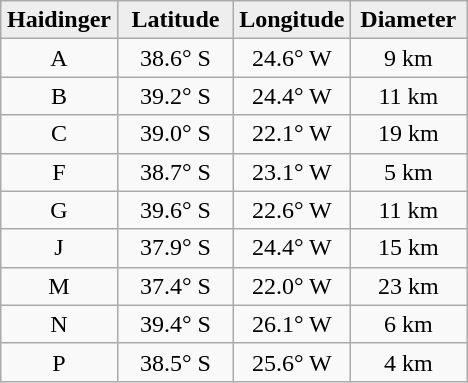<table class="wikitable">
<tr>
<th width="25%" style="background:#eeeeee;">Haidinger</th>
<th width="25%" style="background:#eeeeee;">Latitude</th>
<th width="25%" style="background:#eeeeee;">Longitude</th>
<th width="25%" style="background:#eeeeee;">Diameter</th>
</tr>
<tr>
<td align="center">A</td>
<td align="center">38.6° S</td>
<td align="center">24.6° W</td>
<td align="center">9 km</td>
</tr>
<tr>
<td align="center">B</td>
<td align="center">39.2° S</td>
<td align="center">24.4° W</td>
<td align="center">11 km</td>
</tr>
<tr>
<td align="center">C</td>
<td align="center">39.0° S</td>
<td align="center">22.1° W</td>
<td align="center">19 km</td>
</tr>
<tr>
<td align="center">F</td>
<td align="center">38.7° S</td>
<td align="center">23.1° W</td>
<td align="center">5 km</td>
</tr>
<tr>
<td align="center">G</td>
<td align="center">39.6° S</td>
<td align="center">22.6° W</td>
<td align="center">11 km</td>
</tr>
<tr>
<td align="center">J</td>
<td align="center">37.9° S</td>
<td align="center">24.4° W</td>
<td align="center">15 km</td>
</tr>
<tr>
<td align="center">M</td>
<td align="center">37.4° S</td>
<td align="center">22.0° W</td>
<td align="center">23 km</td>
</tr>
<tr>
<td align="center">N</td>
<td align="center">39.4° S</td>
<td align="center">26.1° W</td>
<td align="center">6 km</td>
</tr>
<tr>
<td align="center">P</td>
<td align="center">38.5° S</td>
<td align="center">25.6° W</td>
<td align="center">4 km</td>
</tr>
</table>
